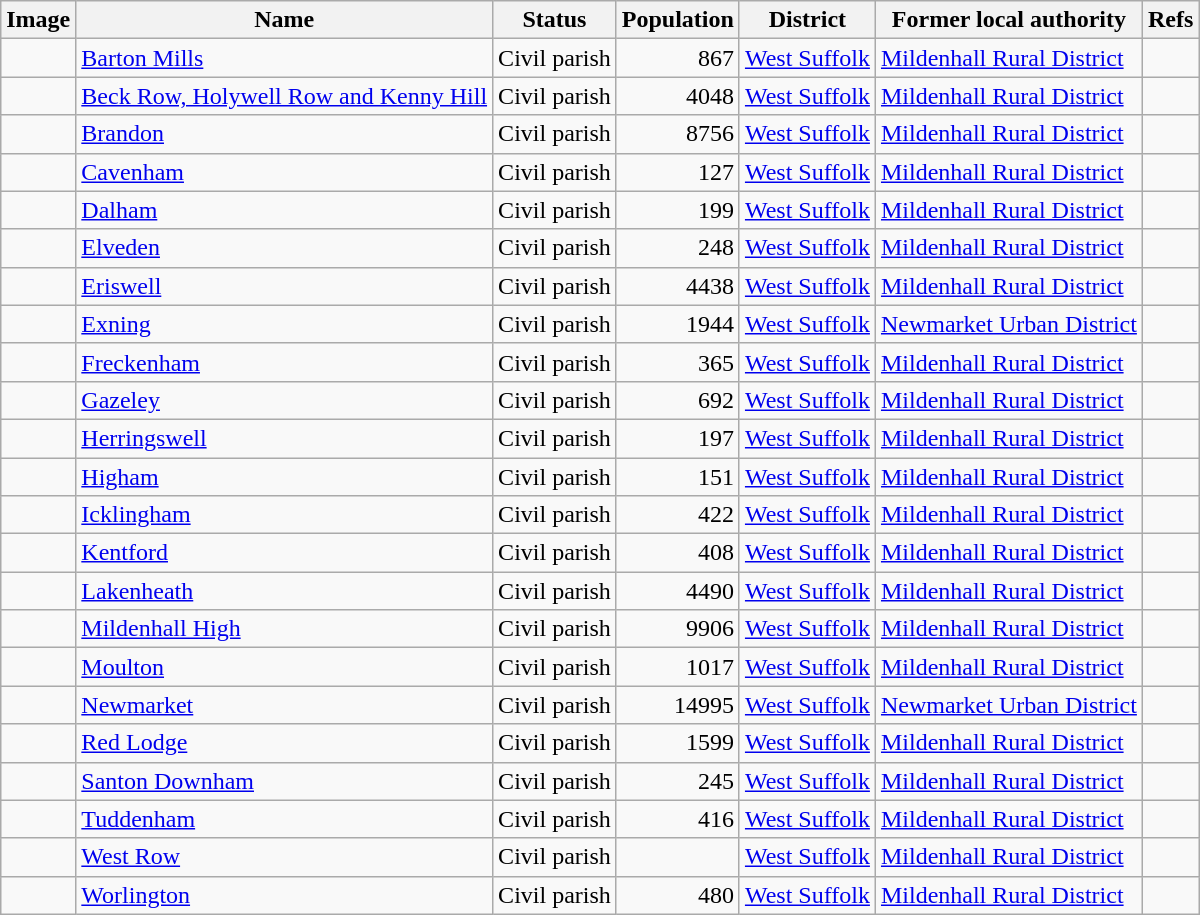<table class="wikitable sortable">
<tr>
<th class="unsortable">Image</th>
<th>Name</th>
<th>Status</th>
<th>Population</th>
<th>District</th>
<th>Former local authority</th>
<th class="unsortable">Refs</th>
</tr>
<tr>
<td></td>
<td><a href='#'>Barton Mills</a></td>
<td>Civil parish</td>
<td align="right">867</td>
<td><a href='#'>West Suffolk</a></td>
<td><a href='#'>Mildenhall Rural District</a></td>
<td> <br></td>
</tr>
<tr>
<td></td>
<td><a href='#'>Beck Row, Holywell Row and Kenny Hill</a></td>
<td>Civil parish</td>
<td align="right">4048</td>
<td><a href='#'>West Suffolk</a></td>
<td><a href='#'>Mildenhall Rural District</a></td>
<td></td>
</tr>
<tr>
<td></td>
<td><a href='#'>Brandon</a></td>
<td>Civil parish</td>
<td align="right">8756</td>
<td><a href='#'>West Suffolk</a></td>
<td><a href='#'>Mildenhall Rural District</a></td>
<td> <br></td>
</tr>
<tr>
<td></td>
<td><a href='#'>Cavenham</a></td>
<td>Civil parish</td>
<td align="right">127</td>
<td><a href='#'>West Suffolk</a></td>
<td><a href='#'>Mildenhall Rural District</a></td>
<td><br></td>
</tr>
<tr>
<td></td>
<td><a href='#'>Dalham</a></td>
<td>Civil parish</td>
<td align="right">199</td>
<td><a href='#'>West Suffolk</a></td>
<td><a href='#'>Mildenhall Rural District</a></td>
<td> <br></td>
</tr>
<tr>
<td></td>
<td><a href='#'>Elveden</a></td>
<td>Civil parish</td>
<td align="right">248</td>
<td><a href='#'>West Suffolk</a></td>
<td><a href='#'>Mildenhall Rural District</a></td>
<td> <br></td>
</tr>
<tr>
<td></td>
<td><a href='#'>Eriswell</a></td>
<td>Civil parish</td>
<td align="right">4438</td>
<td><a href='#'>West Suffolk</a></td>
<td><a href='#'>Mildenhall Rural District</a></td>
<td> <br></td>
</tr>
<tr>
<td></td>
<td><a href='#'>Exning</a></td>
<td>Civil parish</td>
<td align="right">1944</td>
<td><a href='#'>West Suffolk</a></td>
<td><a href='#'>Newmarket Urban District</a></td>
<td> <br></td>
</tr>
<tr>
<td></td>
<td><a href='#'>Freckenham</a></td>
<td>Civil parish</td>
<td align="right">365</td>
<td><a href='#'>West Suffolk</a></td>
<td><a href='#'>Mildenhall Rural District</a></td>
<td> <br></td>
</tr>
<tr>
<td></td>
<td><a href='#'>Gazeley</a></td>
<td>Civil parish</td>
<td align="right">692</td>
<td><a href='#'>West Suffolk</a></td>
<td><a href='#'>Mildenhall Rural District</a></td>
<td> <br></td>
</tr>
<tr>
<td></td>
<td><a href='#'>Herringswell</a></td>
<td>Civil parish</td>
<td align="right">197</td>
<td><a href='#'>West Suffolk</a></td>
<td><a href='#'>Mildenhall Rural District</a></td>
<td> <br></td>
</tr>
<tr>
<td></td>
<td><a href='#'>Higham</a></td>
<td>Civil parish</td>
<td align="right">151</td>
<td><a href='#'>West Suffolk</a></td>
<td><a href='#'>Mildenhall Rural District</a></td>
<td><br></td>
</tr>
<tr>
<td></td>
<td><a href='#'>Icklingham</a></td>
<td>Civil parish</td>
<td align="right">422</td>
<td><a href='#'>West Suffolk</a></td>
<td><a href='#'>Mildenhall Rural District</a></td>
<td><br></td>
</tr>
<tr>
<td></td>
<td><a href='#'>Kentford</a></td>
<td>Civil parish</td>
<td align="right">408</td>
<td><a href='#'>West Suffolk</a></td>
<td><a href='#'>Mildenhall Rural District</a></td>
<td> <br></td>
</tr>
<tr>
<td></td>
<td><a href='#'>Lakenheath</a></td>
<td>Civil parish</td>
<td align="right">4490</td>
<td><a href='#'>West Suffolk</a></td>
<td><a href='#'>Mildenhall Rural District</a></td>
<td><br></td>
</tr>
<tr>
<td></td>
<td><a href='#'>Mildenhall High</a></td>
<td>Civil parish</td>
<td align="right">9906</td>
<td><a href='#'>West Suffolk</a></td>
<td><a href='#'>Mildenhall Rural District</a></td>
<td><br></td>
</tr>
<tr>
<td></td>
<td><a href='#'>Moulton</a></td>
<td>Civil parish</td>
<td align="right">1017</td>
<td><a href='#'>West Suffolk</a></td>
<td><a href='#'>Mildenhall Rural District</a></td>
<td><br></td>
</tr>
<tr>
<td></td>
<td><a href='#'>Newmarket</a></td>
<td>Civil parish</td>
<td align="right">14995</td>
<td><a href='#'>West Suffolk</a></td>
<td><a href='#'>Newmarket Urban District</a></td>
<td> <br></td>
</tr>
<tr>
<td></td>
<td><a href='#'>Red Lodge</a></td>
<td>Civil parish</td>
<td align="right">1599</td>
<td><a href='#'>West Suffolk</a></td>
<td><a href='#'>Mildenhall Rural District</a></td>
<td></td>
</tr>
<tr>
<td></td>
<td><a href='#'>Santon Downham</a></td>
<td>Civil parish</td>
<td align="right">245</td>
<td><a href='#'>West Suffolk</a></td>
<td><a href='#'>Mildenhall Rural District</a></td>
<td><br></td>
</tr>
<tr>
<td></td>
<td><a href='#'>Tuddenham</a></td>
<td>Civil parish</td>
<td align="right">416</td>
<td><a href='#'>West Suffolk</a></td>
<td><a href='#'>Mildenhall Rural District</a></td>
<td><br></td>
</tr>
<tr>
<td></td>
<td><a href='#'>West Row</a></td>
<td>Civil parish</td>
<td align="right"></td>
<td><a href='#'>West Suffolk</a></td>
<td><a href='#'>Mildenhall Rural District</a></td>
<td><br></td>
</tr>
<tr>
<td></td>
<td><a href='#'>Worlington</a></td>
<td>Civil parish</td>
<td align="right">480</td>
<td><a href='#'>West Suffolk</a></td>
<td><a href='#'>Mildenhall Rural District</a></td>
<td> <br></td>
</tr>
</table>
